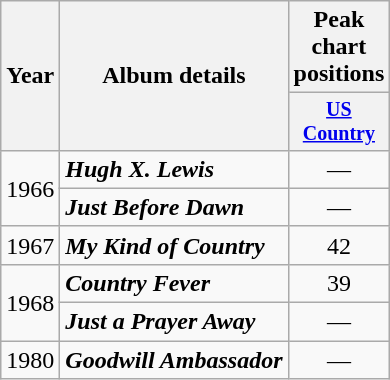<table class="wikitable" style="text-align:center;">
<tr>
<th rowspan="2">Year</th>
<th rowspan="2">Album details</th>
<th colspan="1">Peak chart positions</th>
</tr>
<tr style="font-size:smaller;">
<th width="45"><a href='#'>US Country</a></th>
</tr>
<tr>
<td rowspan=2>1966</td>
<td align="left"><strong><em>Hugh X. Lewis</em></strong></td>
<td>—</td>
</tr>
<tr>
<td align="left"><strong><em>Just Before Dawn</em></strong></td>
<td>—</td>
</tr>
<tr>
<td>1967</td>
<td align="left"><strong><em>My Kind of Country</em></strong></td>
<td>42</td>
</tr>
<tr>
<td rowspan=2>1968</td>
<td align="left"><strong><em>Country Fever</em></strong></td>
<td>39</td>
</tr>
<tr>
<td align="left"><strong><em>Just a Prayer Away</em></strong></td>
<td>—</td>
</tr>
<tr>
<td>1980</td>
<td align="left"><strong><em>Goodwill Ambassador</em></strong></td>
<td>—</td>
</tr>
</table>
